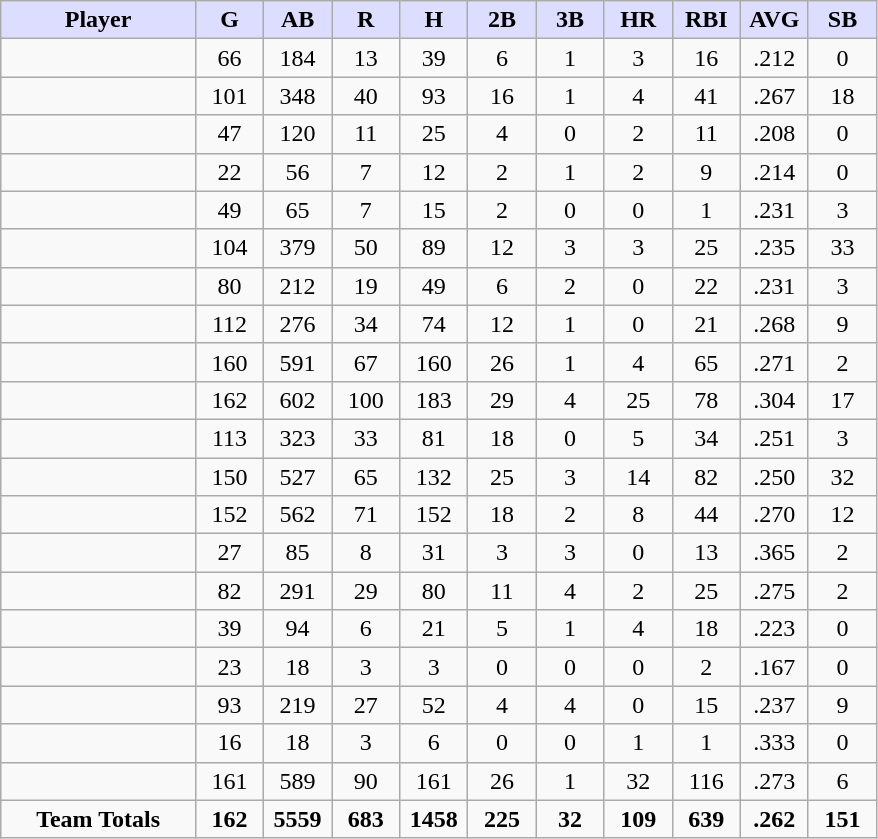<table class="wikitable" style="text-align:center;">
<tr>
<th style="background:#ddf; width:20%;"><strong>Player</strong></th>
<th style="background:#ddf; width:7%;"><strong>G</strong></th>
<th style="background:#ddf; width:7%;"><strong>AB</strong></th>
<th style="background:#ddf; width:7%;"><strong>R</strong></th>
<th style="background:#ddf; width:7%;"><strong>H</strong></th>
<th style="background:#ddf; width:7%;"><strong>2B</strong></th>
<th style="background:#ddf; width:7%;"><strong>3B</strong></th>
<th style="background:#ddf; width:7%;"><strong>HR</strong></th>
<th style="background:#ddf; width:7%;"><strong>RBI</strong></th>
<th style="background:#ddf; width:7%;"><strong>AVG</strong></th>
<th style="background:#ddf; width:7%;"><strong>SB</strong></th>
</tr>
<tr>
<td align=left></td>
<td>66</td>
<td>184</td>
<td>13</td>
<td>39</td>
<td>6</td>
<td>1</td>
<td>3</td>
<td>16</td>
<td>.212</td>
<td>0</td>
</tr>
<tr>
<td align=left></td>
<td>101</td>
<td>348</td>
<td>40</td>
<td>93</td>
<td>16</td>
<td>1</td>
<td>4</td>
<td>41</td>
<td>.267</td>
<td>18</td>
</tr>
<tr>
<td align=left></td>
<td>47</td>
<td>120</td>
<td>11</td>
<td>25</td>
<td>4</td>
<td>0</td>
<td>2</td>
<td>11</td>
<td>.208</td>
<td>0</td>
</tr>
<tr>
<td align=left></td>
<td>22</td>
<td>56</td>
<td>7</td>
<td>12</td>
<td>2</td>
<td>1</td>
<td>2</td>
<td>9</td>
<td>.214</td>
<td>0</td>
</tr>
<tr>
<td align=left></td>
<td>49</td>
<td>65</td>
<td>7</td>
<td>15</td>
<td>2</td>
<td>0</td>
<td>0</td>
<td>1</td>
<td>.231</td>
<td>3</td>
</tr>
<tr>
<td align=left></td>
<td>104</td>
<td>379</td>
<td>50</td>
<td>89</td>
<td>12</td>
<td>3</td>
<td>3</td>
<td>25</td>
<td>.235</td>
<td>33</td>
</tr>
<tr>
<td align=left></td>
<td>80</td>
<td>212</td>
<td>19</td>
<td>49</td>
<td>6</td>
<td>2</td>
<td>0</td>
<td>22</td>
<td>.231</td>
<td>3</td>
</tr>
<tr>
<td align=left></td>
<td>112</td>
<td>276</td>
<td>34</td>
<td>74</td>
<td>12</td>
<td>1</td>
<td>0</td>
<td>21</td>
<td>.268</td>
<td>9</td>
</tr>
<tr>
<td align=left></td>
<td>160</td>
<td>591</td>
<td>67</td>
<td>160</td>
<td>26</td>
<td>1</td>
<td>4</td>
<td>65</td>
<td>.271</td>
<td>2</td>
</tr>
<tr>
<td align=left></td>
<td>162</td>
<td>602</td>
<td>100</td>
<td>183</td>
<td>29</td>
<td>4</td>
<td>25</td>
<td>78</td>
<td>.304</td>
<td>17</td>
</tr>
<tr>
<td align=left></td>
<td>113</td>
<td>323</td>
<td>33</td>
<td>81</td>
<td>18</td>
<td>0</td>
<td>5</td>
<td>34</td>
<td>.251</td>
<td>3</td>
</tr>
<tr>
<td align=left></td>
<td>150</td>
<td>527</td>
<td>65</td>
<td>132</td>
<td>25</td>
<td>3</td>
<td>14</td>
<td>82</td>
<td>.250</td>
<td>32</td>
</tr>
<tr>
<td align=left></td>
<td>152</td>
<td>562</td>
<td>71</td>
<td>152</td>
<td>18</td>
<td>2</td>
<td>8</td>
<td>44</td>
<td>.270</td>
<td>12</td>
</tr>
<tr>
<td align=left></td>
<td>27</td>
<td>85</td>
<td>8</td>
<td>31</td>
<td>3</td>
<td>3</td>
<td>0</td>
<td>13</td>
<td>.365</td>
<td>2</td>
</tr>
<tr>
<td align=left></td>
<td>82</td>
<td>291</td>
<td>29</td>
<td>80</td>
<td>11</td>
<td>4</td>
<td>2</td>
<td>25</td>
<td>.275</td>
<td>2</td>
</tr>
<tr>
<td align=left></td>
<td>39</td>
<td>94</td>
<td>6</td>
<td>21</td>
<td>5</td>
<td>1</td>
<td>4</td>
<td>18</td>
<td>.223</td>
<td>0</td>
</tr>
<tr>
<td align=left></td>
<td>23</td>
<td>18</td>
<td>3</td>
<td>3</td>
<td>0</td>
<td>0</td>
<td>0</td>
<td>2</td>
<td>.167</td>
<td>0</td>
</tr>
<tr>
<td align=left></td>
<td>93</td>
<td>219</td>
<td>27</td>
<td>52</td>
<td>4</td>
<td>4</td>
<td>0</td>
<td>15</td>
<td>.237</td>
<td>9</td>
</tr>
<tr>
<td align=left></td>
<td>16</td>
<td>18</td>
<td>3</td>
<td>6</td>
<td>0</td>
<td>0</td>
<td>1</td>
<td>1</td>
<td>.333</td>
<td>0</td>
</tr>
<tr>
<td align=left></td>
<td>161</td>
<td>589</td>
<td>90</td>
<td>161</td>
<td>26</td>
<td>1</td>
<td>32</td>
<td>116</td>
<td>.273</td>
<td>6</td>
</tr>
<tr class="sortbottom">
<td><strong>Team Totals</strong></td>
<td><strong>162</strong></td>
<td><strong>5559</strong></td>
<td><strong>683</strong></td>
<td><strong>1458</strong></td>
<td><strong>225</strong></td>
<td><strong>32</strong></td>
<td><strong>109</strong></td>
<td><strong>639</strong></td>
<td><strong>.262</strong></td>
<td><strong>151</strong></td>
</tr>
</table>
